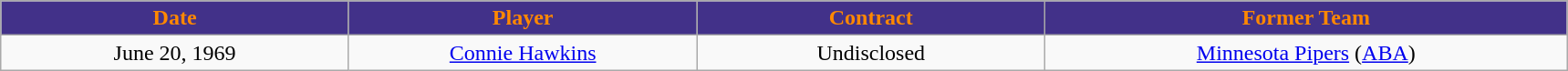<table class="wikitable sortable sortable">
<tr>
<th style="background:#423189; color:#FF8800" width="10%">Date</th>
<th style="background:#423189; color:#FF8800" width="10%">Player</th>
<th style="background:#423189; color:#FF8800" width="10%">Contract</th>
<th style="background:#423189; color:#FF8800" width="15%">Former Team</th>
</tr>
<tr style="text-align: center">
<td>June 20, 1969</td>
<td><a href='#'>Connie Hawkins</a></td>
<td>Undisclosed</td>
<td><a href='#'>Minnesota Pipers</a> (<a href='#'>ABA</a>)</td>
</tr>
</table>
